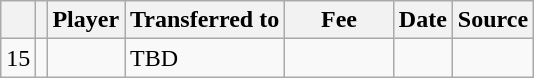<table class="wikitable plainrowheaders sortable">
<tr>
<th></th>
<th></th>
<th scope=col>Player</th>
<th>Transferred to</th>
<th !scope=col; style="width: 65px;">Fee</th>
<th scope=col>Date</th>
<th scope=col>Source</th>
</tr>
<tr>
<td align=center>15</td>
<td align=center></td>
<td></td>
<td>TBD</td>
<td></td>
<td></td>
<td></td>
</tr>
</table>
